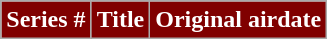<table class="wikitable">
<tr style="color: white;">
<th scope="col" style="background: maroon;">Series #</th>
<th scope="col" style="background: maroon;">Title</th>
<th scope="col" style="background: maroon;">Original airdate<br>





































</th>
</tr>
</table>
